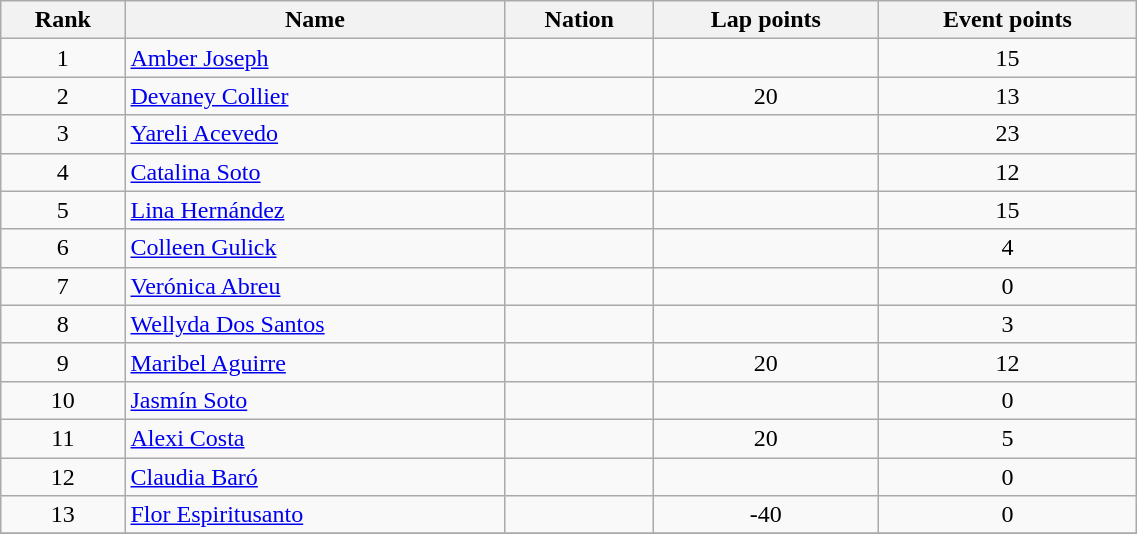<table class="wikitable sortable" style="text-align:center" width=60%>
<tr>
<th>Rank</th>
<th>Name</th>
<th>Nation</th>
<th>Lap points</th>
<th>Event points</th>
</tr>
<tr>
<td>1</td>
<td align=left><a href='#'>Amber Joseph</a></td>
<td align=left></td>
<td></td>
<td>15</td>
</tr>
<tr>
<td>2</td>
<td align=left><a href='#'>Devaney Collier</a></td>
<td align=left></td>
<td>20</td>
<td>13</td>
</tr>
<tr>
<td>3</td>
<td align=left><a href='#'>Yareli Acevedo</a></td>
<td align=left></td>
<td></td>
<td>23</td>
</tr>
<tr>
<td>4</td>
<td align=left><a href='#'>Catalina Soto</a></td>
<td align=left></td>
<td></td>
<td>12</td>
</tr>
<tr>
<td>5</td>
<td align=left><a href='#'>Lina Hernández</a></td>
<td align=left></td>
<td></td>
<td>15</td>
</tr>
<tr>
<td>6</td>
<td align=left><a href='#'>Colleen Gulick</a></td>
<td align=left></td>
<td></td>
<td>4</td>
</tr>
<tr>
<td>7</td>
<td align=left><a href='#'>Verónica Abreu</a></td>
<td align=left></td>
<td></td>
<td>0</td>
</tr>
<tr>
<td>8</td>
<td align=left><a href='#'>Wellyda Dos Santos</a></td>
<td align=left></td>
<td></td>
<td>3</td>
</tr>
<tr>
<td>9</td>
<td align=left><a href='#'>Maribel Aguirre</a></td>
<td align=left></td>
<td>20</td>
<td>12</td>
</tr>
<tr>
<td>10</td>
<td align=left><a href='#'>Jasmín Soto</a></td>
<td align=left></td>
<td></td>
<td>0</td>
</tr>
<tr>
<td>11</td>
<td align=left><a href='#'>Alexi Costa</a></td>
<td align=left></td>
<td>20</td>
<td>5</td>
</tr>
<tr>
<td>12</td>
<td align=left><a href='#'>Claudia Baró</a></td>
<td align=left></td>
<td></td>
<td>0</td>
</tr>
<tr>
<td>13</td>
<td align=left><a href='#'>Flor Espiritusanto</a></td>
<td align=left></td>
<td>-40</td>
<td>0</td>
</tr>
<tr>
</tr>
</table>
